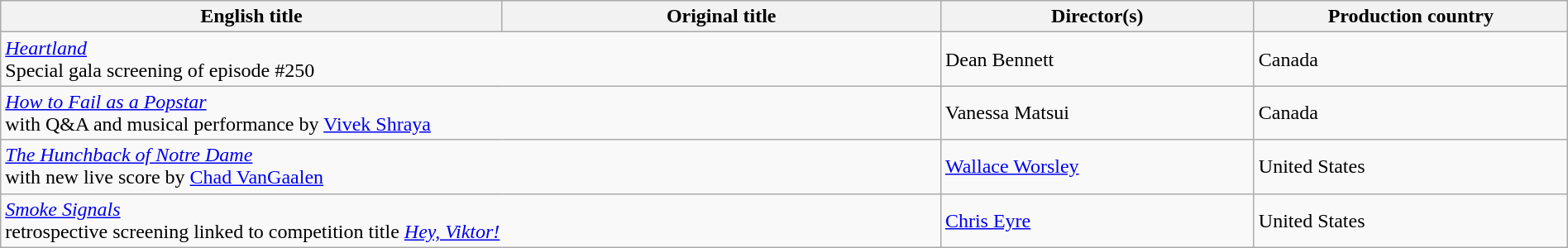<table class="wikitable" width=100%>
<tr>
<th scope="col" width="32%">English title</th>
<th scope="col" width="28%">Original title</th>
<th scope="col" width="20%">Director(s)</th>
<th scope="col" width="20%">Production country</th>
</tr>
<tr>
<td colspan=2><em><a href='#'>Heartland</a></em><br>Special gala screening of episode #250</td>
<td>Dean Bennett</td>
<td>Canada</td>
</tr>
<tr>
<td colspan=2><em><a href='#'>How to Fail as a Popstar</a></em><br>with Q&A and musical performance by <a href='#'>Vivek Shraya</a></td>
<td>Vanessa Matsui</td>
<td>Canada</td>
</tr>
<tr>
<td colspan=2><em><a href='#'>The Hunchback of Notre Dame</a></em><br>with new live score by <a href='#'>Chad VanGaalen</a></td>
<td><a href='#'>Wallace Worsley</a></td>
<td>United States</td>
</tr>
<tr>
<td colspan=2><em><a href='#'>Smoke Signals</a></em><br>retrospective screening linked to competition title <em><a href='#'>Hey, Viktor!</a></em></td>
<td><a href='#'>Chris Eyre</a></td>
<td>United States</td>
</tr>
</table>
